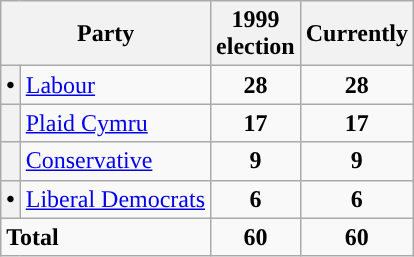<table class="wikitable">
<tr>
<th colspan=2>Party</th>
<th>1999<br>election</th>
<th>Currently</th>
</tr>
<tr>
<th style="background-color: "><span>•</span></th>
<td><a href='#'>Labour</a></td>
<td align="center"><strong>28</strong></td>
<td align="center"><strong>28</strong></td>
</tr>
<tr>
<th style="background-color: "></th>
<td><a href='#'>Plaid Cymru</a></td>
<td align="center"><strong>17</strong></td>
<td align="center"><strong>17</strong></td>
</tr>
<tr>
<th style="background-color: "></th>
<td><a href='#'>Conservative</a></td>
<td align="center"><strong>9</strong></td>
<td align="center"><strong>9</strong></td>
</tr>
<tr>
<th style="background-color: "><span>•</span></th>
<td><a href='#'>Liberal Democrats</a></td>
<td align="center"><strong>6</strong></td>
<td align="center"><strong>6</strong></td>
</tr>
<tr>
<td colspan="2"><strong>Total</strong></td>
<td align="center"><strong>60</strong></td>
<td align="center"><strong>60</strong></td>
</tr>
</table>
